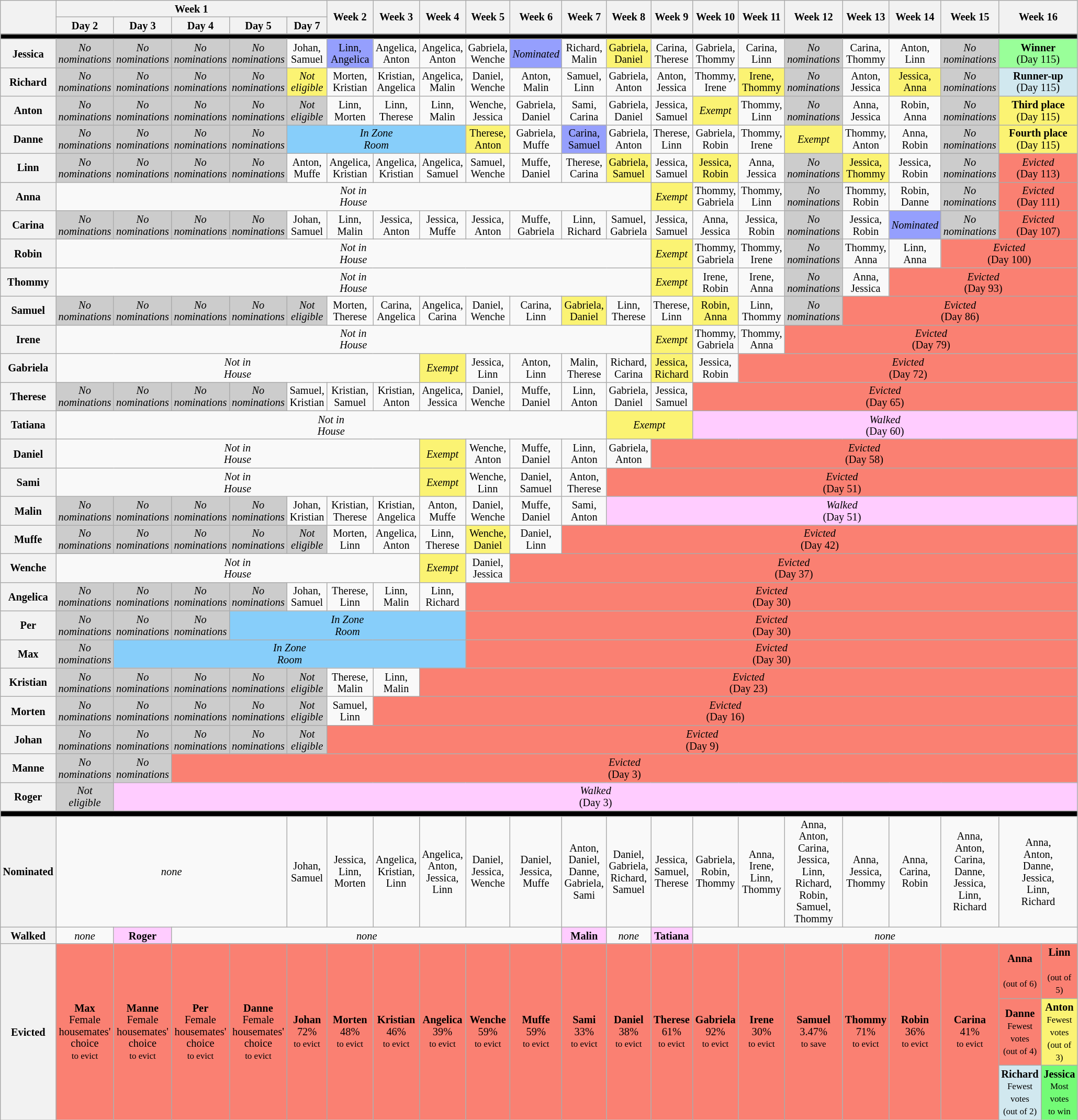<table class="wikitable" style="text-align:center; font-size:85%; line-height:15px;">
<tr>
<th style="width:5%" rowspan=2></th>
<th style="width:25%" colspan=5>Week 1</th>
<th style="width:5%" rowspan=2>Week 2</th>
<th style="width:5%" rowspan=2>Week 3</th>
<th style="width:5%" rowspan=2>Week 4</th>
<th style="width:5%" rowspan=2>Week 5</th>
<th style="width:5%" rowspan=2>Week 6</th>
<th style="width:5%" rowspan=2>Week 7</th>
<th style="width:5%" rowspan=2>Week 8</th>
<th style="width:5%" rowspan=2>Week 9</th>
<th style="width:5%" rowspan=2>Week 10</th>
<th style="width:5%" rowspan=2>Week 11</th>
<th style="width:5%" rowspan=2>Week 12</th>
<th style="width:5%" rowspan=2>Week 13</th>
<th style="width:5%" rowspan=2>Week 14</th>
<th style="width:5%" rowspan=2>Week 15</th>
<th colspan=2 rowspan=2 style="width:10%">Week 16</th>
</tr>
<tr>
<th style="width:5%">Day 2</th>
<th style="width:5%">Day 3</th>
<th style="width:5%">Day 4</th>
<th style="width:5%">Day 5</th>
<th style="width:7%">Day 7</th>
</tr>
<tr>
<th style="background:#000" colspan="22"></th>
</tr>
<tr>
<th>Jessica</th>
<td style="background:#CCCCCC"><em>No<br>nominations</em></td>
<td style="background:#CCCCCC"><em>No<br>nominations</em></td>
<td style="background:#CCCCCC"><em>No<br>nominations</em></td>
<td style="background:#CCCCCC"><em>No<br>nominations</em></td>
<td>Johan,<br>Samuel</td>
<td style="background:#959ffd">Linn,<br>Angelica</td>
<td>Angelica, Anton</td>
<td>Angelica, Anton</td>
<td>Gabriela, Wenche</td>
<td style="background:#959ffd"><em>Nominated</em></td>
<td>Richard, <br>Malin</td>
<td style="background:#FBF373">Gabriela, Daniel</td>
<td>Carina, Therese</td>
<td>Gabriela, Thommy</td>
<td>Carina, <br>Linn</td>
<td style="background:#CCCCCC"><em>No<br>nominations</em></td>
<td>Carina, Thommy</td>
<td>Anton,<br>Linn</td>
<td style="background:#CCCCCC"><em>No<br>nominations</em></td>
<td colspan=2 style="background:#99FF99"><strong>Winner</strong><br>(Day 115)</td>
</tr>
<tr>
<th>Richard</th>
<td style="background:#CCCCCC"><em>No<br>nominations</em></td>
<td style="background:#CCCCCC"><em>No<br>nominations</em></td>
<td style="background:#CCCCCC"><em>No<br>nominations</em></td>
<td style="background:#CCCCCC"><em>No<br>nominations</em></td>
<td style="background:#FBF373"><em>Not<br>eligible</em></td>
<td>Morten, Kristian</td>
<td>Kristian, Angelica</td>
<td>Angelica, Malin</td>
<td>Daniel, Wenche</td>
<td>Anton,<br>Malin</td>
<td>Samuel, <br>Linn</td>
<td>Gabriela, Anton</td>
<td>Anton, <br>Jessica</td>
<td>Thommy, Irene</td>
<td style="background:#FBF373">Irene, Thommy</td>
<td style="background:#CCCCCC"><em>No<br>nominations</em></td>
<td>Anton, <br>Jessica</td>
<td style="background:#FBF373">Jessica, <br>Anna</td>
<td style="background:#CCCCCC"><em>No<br>nominations</em></td>
<td colspan=2 style="background:#D1E8EF"><strong>Runner-up</strong><br>(Day 115)</td>
</tr>
<tr>
<th>Anton</th>
<td style="background:#CCCCCC"><em>No<br>nominations</em></td>
<td style="background:#CCCCCC"><em>No<br>nominations</em></td>
<td style="background:#CCCCCC"><em>No<br>nominations</em></td>
<td style="background:#CCCCCC"><em>No<br>nominations</em></td>
<td style="background:#CCCCCC"><em>Not<br>eligible</em></td>
<td>Linn,<br>Morten</td>
<td>Linn,<br>Therese</td>
<td>Linn,<br>Malin</td>
<td>Wenche, Jessica</td>
<td>Gabriela, Daniel</td>
<td>Sami, <br>Carina</td>
<td>Gabriela, Daniel</td>
<td>Jessica, Samuel</td>
<td style="background:#FBF373"><em>Exempt</em></td>
<td>Thommy, <br>Linn</td>
<td style="background:#CCCCCC"><em>No<br>nominations</em></td>
<td>Anna, <br>Jessica</td>
<td>Robin,<br>Anna</td>
<td style="background:#CCCCCC"><em>No<br>nominations</em></td>
<td colspan=2 style="background:#FBF373"><strong>Third place</strong><br>(Day 115)</td>
</tr>
<tr>
<th>Danne</th>
<td style="background:#CCCCCC"><em>No<br>nominations</em></td>
<td style="background:#CCCCCC"><em>No<br>nominations</em></td>
<td style="background:#CCCCCC"><em>No<br>nominations</em></td>
<td style="background:#CCCCCC"><em>No<br>nominations</em></td>
<td style="background:#87CEFA" colspan=4><em>In Zone<br>Room</em></td>
<td style="background:#FBF373">Therese, Anton</td>
<td>Gabriela, Muffe</td>
<td style="background:#959ffd">Carina, Samuel</td>
<td>Gabriela, Anton</td>
<td>Therese, <br>Linn</td>
<td>Gabriela, Robin</td>
<td>Thommy, Irene</td>
<td style="background:#FBF373"><em>Exempt</em></td>
<td>Thommy, Anton</td>
<td>Anna,<br>Robin</td>
<td style="background:#CCCCCC"><em>No<br>nominations</em></td>
<td colspan=2 style="background:#FBF373"><strong>Fourth place</strong><br>(Day 115)</td>
</tr>
<tr>
<th>Linn</th>
<td style="background:#CCCCCC"><em>No<br>nominations</em></td>
<td style="background:#CCCCCC"><em>No<br>nominations</em></td>
<td style="background:#CCCCCC"><em>No<br>nominations</em></td>
<td style="background:#CCCCCC"><em>No<br>nominations</em></td>
<td>Anton,<br>Muffe</td>
<td>Angelica, Kristian</td>
<td>Angelica, Kristian</td>
<td>Angelica, Samuel</td>
<td>Samuel, Wenche</td>
<td>Muffe, <br>Daniel</td>
<td>Therese, Carina</td>
<td style="background:#FBF373">Gabriela, Samuel</td>
<td>Jessica, Samuel</td>
<td style="background:#FBF373">Jessica, Robin</td>
<td>Anna, <br>Jessica</td>
<td style="background:#CCCCCC"><em>No<br>nominations</em></td>
<td style="background:#FBF373">Jessica, Thommy</td>
<td>Jessica, <br>Robin</td>
<td style="background:#CCCCCC"><em>No<br>nominations</em></td>
<td colspan=2 bgcolor="salmon"><em>Evicted</em><br>(Day 113)</td>
</tr>
<tr>
<th>Anna</th>
<td colspan=12><em>Not in<br>House</em></td>
<td style="background:#FBF373"><em>Exempt</em></td>
<td>Thommy, Gabriela</td>
<td>Thommy, <br>Linn</td>
<td style="background:#CCCCCC"><em>No<br>nominations</em></td>
<td>Thommy, Robin</td>
<td>Robin, <br>Danne</td>
<td style="background:#CCCCCC"><em>No<br>nominations</em></td>
<td colspan=2 bgcolor="salmon"><em>Evicted</em><br>(Day 111)</td>
</tr>
<tr>
<th>Carina</th>
<td style="background:#CCCCCC"><em>No<br>nominations</em></td>
<td style="background:#CCCCCC"><em>No<br>nominations</em></td>
<td style="background:#CCCCCC"><em>No<br>nominations</em></td>
<td style="background:#CCCCCC"><em>No<br>nominations</em></td>
<td>Johan,<br>Samuel</td>
<td>Linn,<br>Malin</td>
<td>Jessica,<br>Anton</td>
<td>Jessica,<br>Muffe</td>
<td>Jessica, <br>Anton</td>
<td>Muffe, Gabriela</td>
<td>Linn, <br>Richard</td>
<td>Samuel, Gabriela</td>
<td>Jessica, Samuel</td>
<td>Anna, <br>Jessica</td>
<td>Jessica, <br>Robin</td>
<td style="background:#CCCCCC"><em>No<br>nominations</em></td>
<td>Jessica, <br>Robin</td>
<td style="background:#959ffd"><em>Nominated</em></td>
<td style="background:#CCCCCC"><em>No<br>nominations</em></td>
<td colspan=2 bgcolor="salmon"><em>Evicted</em><br>(Day 107)</td>
</tr>
<tr>
<th>Robin</th>
<td colspan=12><em>Not in<br>House</em></td>
<td style="background:#FBF373"><em>Exempt</em></td>
<td>Thommy, Gabriela</td>
<td>Thommy, Irene</td>
<td style="background:#CCCCCC"><em>No<br>nominations</em></td>
<td>Thommy, Anna</td>
<td>Linn,<br>Anna</td>
<td colspan=3 bgcolor="salmon"><em>Evicted</em><br>(Day 100)</td>
</tr>
<tr>
<th>Thommy</th>
<td colspan=12><em>Not in<br>House</em></td>
<td style="background:#FBF373"><em>Exempt</em></td>
<td>Irene, <br>Robin</td>
<td>Irene,<br>Anna</td>
<td style="background:#CCCCCC"><em>No<br>nominations</em></td>
<td>Anna, <br>Jessica</td>
<td colspan="4" bgcolor="salmon"><em>Evicted</em><br>(Day 93)</td>
</tr>
<tr>
<th>Samuel</th>
<td style="background:#CCCCCC"><em>No<br>nominations</em></td>
<td style="background:#CCCCCC"><em>No<br>nominations</em></td>
<td style="background:#CCCCCC"><em>No<br>nominations</em></td>
<td style="background:#CCCCCC"><em>No<br>nominations</em></td>
<td style="background:#CCCCCC"><em>Not<br>eligible</em></td>
<td>Morten, Therese</td>
<td>Carina, Angelica</td>
<td>Angelica, Carina</td>
<td>Daniel, Wenche</td>
<td>Carina,<br>Linn</td>
<td style="background:#FBF373">Gabriela, Daniel</td>
<td>Linn, <br>Therese</td>
<td>Therese, <br>Linn</td>
<td style="background:#FBF373">Robin, <br>Anna</td>
<td>Linn, <br>Thommy</td>
<td style="background:#CCCCCC"><em>No<br>nominations</em></td>
<td colspan=5 bgcolor="salmon"><em>Evicted</em><br>(Day 86)</td>
</tr>
<tr>
<th>Irene</th>
<td colspan=12><em>Not in<br>House</em></td>
<td style="background:#FBF373"><em>Exempt</em></td>
<td>Thommy, Gabriela</td>
<td>Thommy, Anna</td>
<td colspan=6 bgcolor="salmon"><em>Evicted</em><br>(Day 79)</td>
</tr>
<tr>
<th>Gabriela</th>
<td colspan=7><em>Not in<br>House</em></td>
<td style="background:#FBF373"><em>Exempt</em></td>
<td>Jessica, <br>Linn</td>
<td>Anton,<br>Linn</td>
<td>Malin, <br>Therese</td>
<td>Richard, Carina</td>
<td style="background:#FBF373">Jessica, Richard</td>
<td>Jessica, <br>Robin</td>
<td colspan="7" bgcolor="salmon"><em>Evicted</em><br>(Day 72)</td>
</tr>
<tr>
<th>Therese</th>
<td style="background:#CCCCCC"><em>No<br>nominations</em></td>
<td style="background:#CCCCCC"><em>No<br>nominations</em></td>
<td style="background:#CCCCCC"><em>No<br>nominations</em></td>
<td style="background:#CCCCCC"><em>No<br>nominations</em></td>
<td>Samuel, Kristian</td>
<td>Kristian, Samuel</td>
<td>Kristian,<br>Anton</td>
<td>Angelica, Jessica</td>
<td>Daniel, Wenche</td>
<td>Muffe, <br>Daniel</td>
<td>Linn,<br>Anton</td>
<td>Gabriela, Daniel</td>
<td>Jessica, Samuel</td>
<td colspan=8 bgcolor="salmon"><em>Evicted</em><br>(Day 65)</td>
</tr>
<tr>
<th>Tatiana</th>
<td colspan=11><em>Not in<br>House</em></td>
<td colspan=2 style="background:#FBF373"><em>Exempt</em></td>
<td colspan=8 bgcolor="#fcf"><em>Walked</em><br>(Day 60)</td>
</tr>
<tr>
<th>Daniel</th>
<td colspan=7><em>Not in<br>House</em></td>
<td style="background:#FBF373"><em>Exempt</em></td>
<td>Wenche, Anton</td>
<td>Muffe, <br>Daniel</td>
<td>Linn, <br>Anton</td>
<td>Gabriela, Anton</td>
<td colspan=9 bgcolor="salmon"><em>Evicted</em><br>(Day 58)</td>
</tr>
<tr>
<th>Sami</th>
<td colspan=7><em>Not in<br>House</em></td>
<td style="background:#FBF373"><em>Exempt</em></td>
<td>Wenche, <br>Linn</td>
<td>Daniel, Samuel</td>
<td>Anton, Therese</td>
<td colspan=10 bgcolor="salmon"><em>Evicted</em><br>(Day 51)</td>
</tr>
<tr>
<th>Malin</th>
<td style="background:#CCCCCC"><em>No<br>nominations</em></td>
<td style="background:#CCCCCC"><em>No<br>nominations</em></td>
<td style="background:#CCCCCC"><em>No<br>nominations</em></td>
<td style="background:#CCCCCC"><em>No<br>nominations</em></td>
<td>Johan,<br>Kristian</td>
<td>Kristian, Therese</td>
<td>Kristian, Angelica</td>
<td>Anton, <br>Muffe</td>
<td>Daniel, Wenche</td>
<td>Muffe, <br>Daniel</td>
<td>Sami, <br>Anton</td>
<td colspan="10" bgcolor="#fcf"><em>Walked</em><br>(Day 51)</td>
</tr>
<tr>
<th>Muffe</th>
<td style="background:#CCCCCC"><em>No<br>nominations</em></td>
<td style="background:#CCCCCC"><em>No<br>nominations</em></td>
<td style="background:#CCCCCC"><em>No<br>nominations</em></td>
<td style="background:#CCCCCC"><em>No<br>nominations</em></td>
<td style="background:#CCCCCC"><em>Not<br>eligible</em></td>
<td>Morten,<br>Linn</td>
<td>Angelica, Anton</td>
<td>Linn, <br>Therese</td>
<td style="background:#FBF373">Wenche, Daniel</td>
<td>Daniel,<br>Linn</td>
<td colspan=11 bgcolor="salmon"><em>Evicted</em><br>(Day 42)</td>
</tr>
<tr>
<th>Wenche</th>
<td colspan=7><em>Not in<br>House</em></td>
<td style="background:#FBF373"><em>Exempt</em></td>
<td>Daniel, <br>Jessica</td>
<td colspan="12" bgcolor="salmon"><em>Evicted</em><br>(Day 37)</td>
</tr>
<tr>
<th>Angelica</th>
<td style="background:#CCCCCC"><em>No<br>nominations</em></td>
<td style="background:#CCCCCC"><em>No<br>nominations</em></td>
<td style="background:#CCCCCC"><em>No<br>nominations</em></td>
<td style="background:#CCCCCC"><em>No<br>nominations</em></td>
<td>Johan, <br>Samuel</td>
<td>Therese,<br>Linn</td>
<td>Linn,<br>Malin</td>
<td>Linn, <br>Richard</td>
<td colspan="13" bgcolor="salmon"><em>Evicted</em><br>(Day 30)</td>
</tr>
<tr>
<th>Per</th>
<td style="background:#CCCCCC"><em>No<br>nominations</em></td>
<td style="background:#CCCCCC"><em>No<br>nominations</em></td>
<td style="background:#CCCCCC"><em>No<br>nominations</em></td>
<td style="background:#87CEFA" colspan=5><em>In Zone<br>Room</em></td>
<td colspan=13 bgcolor="salmon"><em>Evicted</em><br>(Day 30)</td>
</tr>
<tr>
<th>Max</th>
<td style="background:#CCCCCC"><em>No<br>nominations</em></td>
<td style="background:#87CEFA" colspan=7><em>In Zone<br>Room</em></td>
<td colspan=13 bgcolor="salmon"><em>Evicted</em><br>(Day 30)</td>
</tr>
<tr>
<th>Kristian</th>
<td style="background:#CCCCCC"><em>No<br>nominations</em></td>
<td style="background:#CCCCCC"><em>No<br>nominations</em></td>
<td style="background:#CCCCCC"><em>No<br>nominations</em></td>
<td style="background:#CCCCCC"><em>No<br>nominations</em></td>
<td style="background:#CCCCCC"><em>Not<br>eligible</em></td>
<td>Therese,<br>Malin</td>
<td>Linn,<br>Malin</td>
<td colspan=14 bgcolor="salmon"><em>Evicted</em><br>(Day 23)</td>
</tr>
<tr>
<th>Morten</th>
<td style="background:#CCCCCC"><em>No<br>nominations</em></td>
<td style="background:#CCCCCC"><em>No<br>nominations</em></td>
<td style="background:#CCCCCC"><em>No<br>nominations</em></td>
<td style="background:#CCCCCC"><em>No<br>nominations</em></td>
<td style="background:#CCCCCC"><em>Not<br>eligible</em></td>
<td>Samuel,<br>Linn</td>
<td colspan="15" bgcolor="salmon"><em>Evicted</em><br>(Day 16)</td>
</tr>
<tr>
<th>Johan</th>
<td style="background:#CCCCCC"><em>No<br>nominations</em></td>
<td style="background:#CCCCCC"><em>No<br>nominations</em></td>
<td style="background:#CCCCCC"><em>No<br>nominations</em></td>
<td style="background:#CCCCCC"><em>No<br>nominations</em></td>
<td style="background:#CCCCCC"><em>Not<br>eligible</em></td>
<td colspan=16 bgcolor="salmon"><em>Evicted</em><br>(Day 9)</td>
</tr>
<tr>
<th>Manne</th>
<td style="background:#CCCCCC"><em>No<br>nominations</em></td>
<td style="background:#CCCCCC"><em>No<br>nominations</em></td>
<td colspan=19 bgcolor="salmon"><em>Evicted</em><br>(Day 3)</td>
</tr>
<tr>
<th>Roger</th>
<td style="background:#CCCCCC"><em>Not<br>eligible</em></td>
<td colspan=20 bgcolor="#fcf"><em>Walked</em><br>(Day 3)</td>
</tr>
<tr>
<th style="background:#000" colspan="22"></th>
</tr>
<tr>
<th>Nominated</th>
<td colspan="4"><em>none</em></td>
<td>Johan,<br>Samuel</td>
<td>Jessica,<br>Linn,<br>Morten</td>
<td>Angelica,<br>Kristian,<br>Linn</td>
<td>Angelica,<br>Anton,<br>Jessica,<br>Linn</td>
<td>Daniel,<br>Jessica,<br>Wenche</td>
<td>Daniel,<br>Jessica,<br>Muffe</td>
<td>Anton,<br>Daniel,<br>Danne,<br>Gabriela,<br>Sami</td>
<td>Daniel,<br>Gabriela,<br>Richard,<br>Samuel</td>
<td>Jessica,<br>Samuel,<br>Therese</td>
<td>Gabriela,<br>Robin,<br>Thommy</td>
<td>Anna,<br>Irene,<br>Linn,<br>Thommy</td>
<td>Anna,<br>Anton,<br>Carina,<br>Jessica,<br>Linn,<br>Richard,<br>Robin,<br>Samuel,<br>Thommy</td>
<td>Anna,<br>Jessica,<br>Thommy</td>
<td>Anna,<br>Carina,<br>Robin</td>
<td>Anna,<br>Anton,<br>Carina,<br>Danne,<br>Jessica,<br>Linn,<br>Richard</td>
<td colspan=2>Anna,<br>Anton,<br>Danne,<br>Jessica,<br>Linn,<br>Richard</td>
</tr>
<tr>
<th>Walked</th>
<td><em>none</em></td>
<td style="background:#fcf"><strong>Roger</strong></td>
<td colspan=8><em>none</em></td>
<td style="background:#fcf"><strong>Malin</strong></td>
<td><em>none</em></td>
<td style="background:#fcf"><strong>Tatiana</strong></td>
<td colspan=8><em>none</em></td>
</tr>
<tr>
<th rowspan=3>Evicted</th>
<td rowspan=3 bgcolor="salmon"><strong>Max</strong><br>Female housemates' choice<br><small>to evict</small></td>
<td rowspan=3 bgcolor="salmon"><strong>Manne</strong><br>Female housemates' choice<br><small>to evict</small></td>
<td rowspan=3 bgcolor="salmon"><strong>Per</strong><br>Female housemates' choice<br><small>to evict</small></td>
<td rowspan=3 bgcolor="salmon"><strong>Danne</strong><br>Female housemates' choice<br><small>to evict</small></td>
<td rowspan=3 bgcolor="salmon"><strong>Johan</strong><br>72%<br><small>to evict</small></td>
<td rowspan=3 bgcolor="salmon"><strong>Morten</strong><br>48%<br><small>to evict</small></td>
<td rowspan=3 bgcolor="salmon"><strong>Kristian</strong><br>46%<br><small>to evict</small></td>
<td rowspan=3 bgcolor="salmon"><strong>Angelica</strong><br>39%<br><small>to evict</small></td>
<td rowspan=3 bgcolor="salmon"><strong>Wenche</strong><br>59%<br><small>to evict</small></td>
<td rowspan=3 bgcolor="salmon"><strong>Muffe</strong><br>59%<br><small>to evict</small></td>
<td rowspan=3 bgcolor="salmon"><strong>Sami</strong><br>33%<br><small>to evict</small></td>
<td rowspan=3 bgcolor="salmon"><strong>Daniel</strong><br>38%<br><small>to evict</small></td>
<td rowspan=3 bgcolor="salmon"><strong>Therese</strong><br>61%<br><small>to evict</small></td>
<td rowspan=3 bgcolor="salmon"><strong>Gabriela</strong><br>92%<br><small>to evict</small></td>
<td rowspan=3 bgcolor="salmon"><strong>Irene</strong><br>30%<br><small>to evict</small></td>
<td rowspan=3 bgcolor="salmon"><strong>Samuel</strong><br>3.47%<br><small>to save</small></td>
<td rowspan=3 bgcolor="salmon"><strong>Thommy</strong><br>71%<br><small>to evict</small></td>
<td rowspan=3 bgcolor="salmon"><strong>Robin</strong><br>36%<br><small>to evict</small></td>
<td rowspan=3 bgcolor="salmon"><strong>Carina</strong><br>41%<br><small>to evict</small></td>
<td bgcolor="salmon"><strong>Anna</strong><br><small><br>(out of 6)</small></td>
<td bgcolor="salmon"><strong>Linn</strong><br><small><br>(out of 5)</small></td>
</tr>
<tr>
<td bgcolor="salmon"><strong>Danne</strong><br><small>Fewest votes<br>(out of 4)</small></td>
<td bgcolor="#FBF373"><strong>Anton</strong><br><small>Fewest votes<br>(out of 3)</small></td>
</tr>
<tr>
<td bgcolor="#D1E8EF"><strong>Richard</strong><br><small>Fewest votes<br>(out of 2)</small></td>
<td bgcolor="#73FB76"><strong>Jessica</strong><br><small>Most votes<br>to win</small></td>
</tr>
</table>
